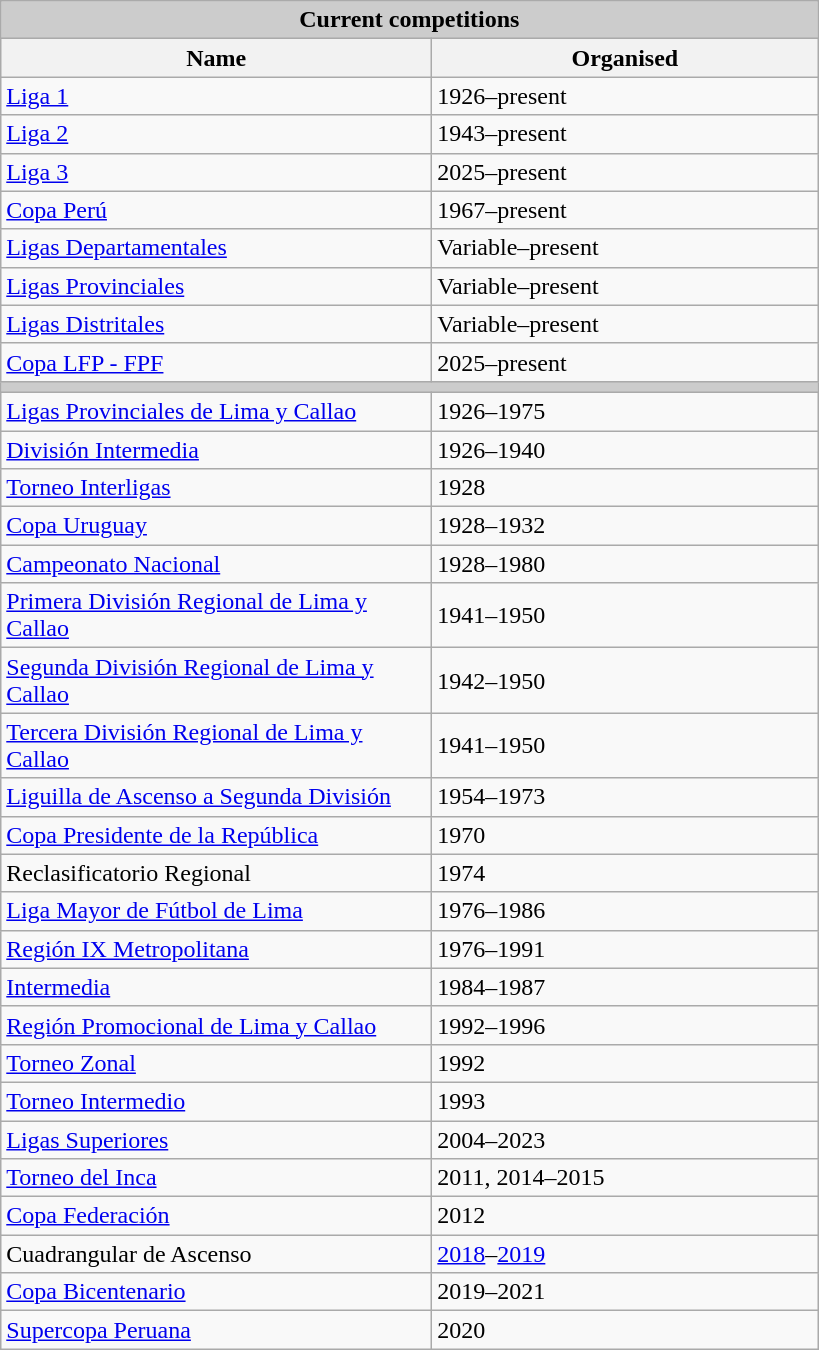<table class="wikitable sortable">
<tr>
<td colspan="2" style= "background: #cccccc; text-align:center;"><strong>Current competitions</strong></td>
</tr>
<tr>
<th width=280px>Name</th>
<th width=250px>Organised</th>
</tr>
<tr>
<td><a href='#'>Liga 1</a></td>
<td>1926–present</td>
</tr>
<tr>
<td><a href='#'>Liga 2</a></td>
<td>1943–present</td>
</tr>
<tr>
<td><a href='#'>Liga 3</a></td>
<td>2025–present</td>
</tr>
<tr>
<td><a href='#'>Copa Perú</a></td>
<td>1967–present</td>
</tr>
<tr>
<td><a href='#'>Ligas Departamentales</a></td>
<td>Variable–present</td>
</tr>
<tr>
<td><a href='#'>Ligas Provinciales</a></td>
<td>Variable–present</td>
</tr>
<tr>
<td><a href='#'>Ligas Distritales</a></td>
<td>Variable–present</td>
</tr>
<tr>
<td><a href='#'>Copa LFP - FPF</a></td>
<td>2025–present</td>
</tr>
<tr>
<td colspan="2" style= "background: #cccccc"></td>
</tr>
<tr>
<td><a href='#'>Ligas Provinciales de Lima y Callao</a></td>
<td>1926–1975</td>
</tr>
<tr>
<td><a href='#'>División Intermedia</a></td>
<td>1926–1940</td>
</tr>
<tr>
<td><a href='#'>Torneo Interligas</a></td>
<td>1928</td>
</tr>
<tr>
<td><a href='#'>Copa Uruguay</a></td>
<td>1928–1932</td>
</tr>
<tr>
<td><a href='#'>Campeonato Nacional</a></td>
<td>1928–1980</td>
</tr>
<tr>
<td><a href='#'>Primera División Regional de Lima y Callao</a></td>
<td>1941–1950</td>
</tr>
<tr>
<td><a href='#'>Segunda División Regional de Lima y Callao</a></td>
<td>1942–1950</td>
</tr>
<tr>
<td><a href='#'>Tercera División Regional de Lima y Callao</a></td>
<td>1941–1950</td>
</tr>
<tr>
<td><a href='#'>Liguilla de Ascenso a Segunda División</a></td>
<td>1954–1973</td>
</tr>
<tr>
<td><a href='#'>Copa Presidente de la República</a></td>
<td>1970</td>
</tr>
<tr>
<td>Reclasificatorio Regional</td>
<td>1974</td>
</tr>
<tr>
<td><a href='#'>Liga Mayor de Fútbol de Lima</a></td>
<td>1976–1986</td>
</tr>
<tr>
<td><a href='#'>Región IX Metropolitana</a></td>
<td>1976–1991</td>
</tr>
<tr>
<td><a href='#'>Intermedia</a></td>
<td>1984–1987</td>
</tr>
<tr>
<td><a href='#'>Región Promocional de Lima y Callao</a></td>
<td>1992–1996</td>
</tr>
<tr>
<td><a href='#'>Torneo Zonal</a></td>
<td>1992</td>
</tr>
<tr>
<td><a href='#'>Torneo Intermedio</a></td>
<td>1993</td>
</tr>
<tr>
<td><a href='#'>Ligas Superiores</a></td>
<td>2004–2023</td>
</tr>
<tr>
<td><a href='#'>Torneo del Inca</a></td>
<td>2011, 2014–2015</td>
</tr>
<tr>
<td><a href='#'>Copa Federación</a></td>
<td>2012</td>
</tr>
<tr>
<td>Cuadrangular de Ascenso</td>
<td><a href='#'>2018</a>–<a href='#'>2019</a></td>
</tr>
<tr>
<td><a href='#'>Copa Bicentenario</a></td>
<td>2019–2021</td>
</tr>
<tr>
<td><a href='#'>Supercopa Peruana</a></td>
<td>2020</td>
</tr>
</table>
